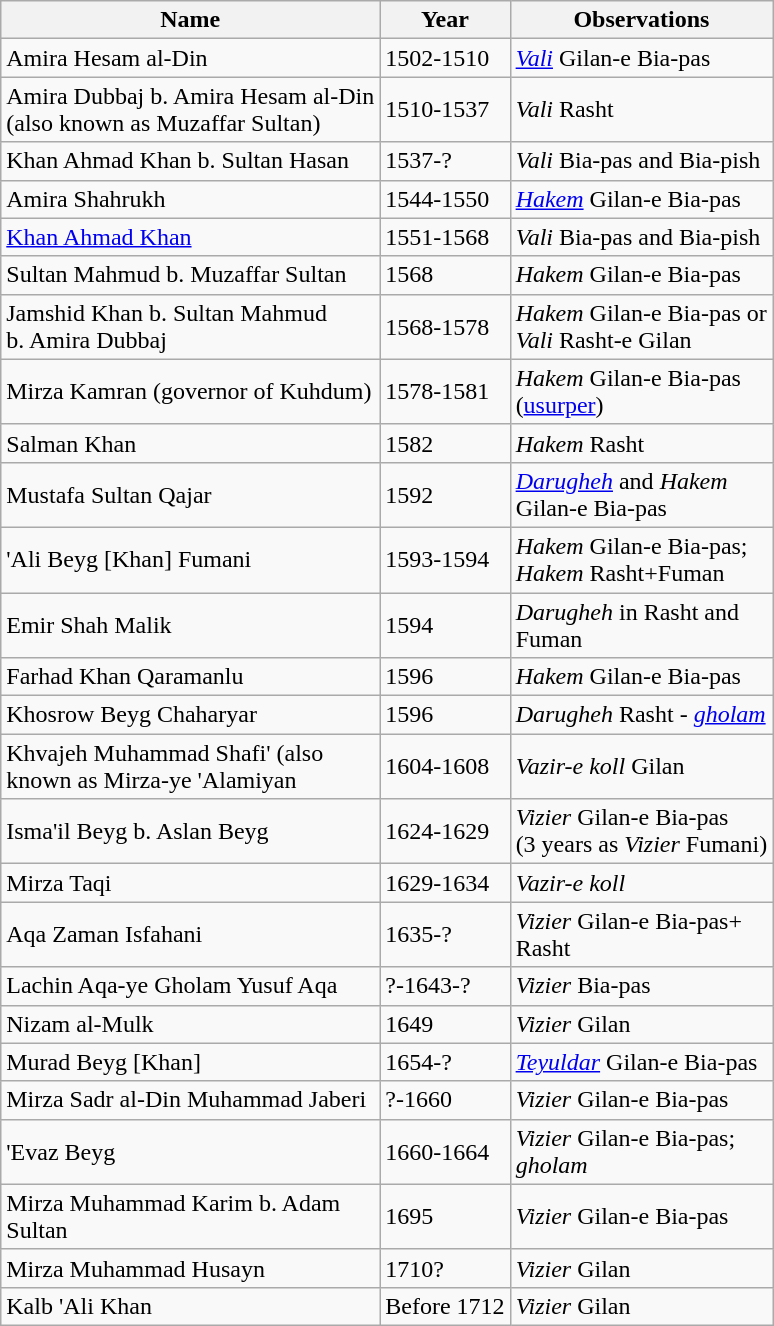<table class="wikitable">
<tr>
<th>Name</th>
<th>Year</th>
<th>Observations</th>
</tr>
<tr>
<td>Amira Hesam al-Din</td>
<td>1502-1510</td>
<td><em><a href='#'>Vali</a></em> Gilan-e Bia-pas</td>
</tr>
<tr>
<td>Amira Dubbaj b. Amira Hesam al-Din<br>(also known as Muzaffar Sultan)</td>
<td>1510-1537</td>
<td><em>Vali</em> Rasht</td>
</tr>
<tr>
<td>Khan Ahmad Khan b. Sultan Hasan</td>
<td>1537-?</td>
<td><em>Vali</em> Bia-pas and Bia-pish</td>
</tr>
<tr>
<td>Amira Shahrukh</td>
<td>1544-1550</td>
<td><em><a href='#'>Hakem</a></em> Gilan-e Bia-pas</td>
</tr>
<tr>
<td><a href='#'>Khan Ahmad Khan</a></td>
<td>1551-1568</td>
<td><em>Vali</em> Bia-pas and Bia-pish</td>
</tr>
<tr>
<td>Sultan Mahmud b. Muzaffar Sultan</td>
<td>1568</td>
<td><em>Hakem</em> Gilan-e Bia-pas</td>
</tr>
<tr>
<td>Jamshid Khan b. Sultan Mahmud<br>b. Amira Dubbaj</td>
<td>1568-1578</td>
<td><em>Hakem</em> Gilan-e Bia-pas or<br><em>Vali</em> Rasht-e Gilan</td>
</tr>
<tr>
<td>Mirza Kamran (governor of Kuhdum)</td>
<td>1578-1581</td>
<td><em>Hakem</em> Gilan-e Bia-pas<br>(<a href='#'>usurper</a>)</td>
</tr>
<tr>
<td>Salman Khan</td>
<td>1582</td>
<td><em>Hakem</em> Rasht</td>
</tr>
<tr>
<td>Mustafa Sultan Qajar</td>
<td>1592</td>
<td><em><a href='#'>Darugheh</a></em> and <em>Hakem</em><br>Gilan-e Bia-pas</td>
</tr>
<tr>
<td>'Ali Beyg [Khan] Fumani</td>
<td>1593-1594</td>
<td><em>Hakem</em> Gilan-e Bia-pas;<br><em>Hakem</em> Rasht+Fuman</td>
</tr>
<tr>
<td>Emir Shah Malik</td>
<td>1594</td>
<td><em>Darugheh</em> in Rasht and<br>Fuman</td>
</tr>
<tr>
<td>Farhad Khan Qaramanlu</td>
<td>1596</td>
<td><em>Hakem</em> Gilan-e Bia-pas</td>
</tr>
<tr>
<td>Khosrow Beyg Chaharyar</td>
<td>1596</td>
<td><em>Darugheh</em> Rasht - <em><a href='#'>gholam</a></em></td>
</tr>
<tr>
<td>Khvajeh Muhammad Shafi' (also<br>known as Mirza-ye 'Alamiyan</td>
<td>1604-1608</td>
<td><em>Vazir-e koll</em> Gilan</td>
</tr>
<tr>
<td>Isma'il Beyg b. Aslan Beyg</td>
<td>1624-1629</td>
<td><em>Vizier</em> Gilan-e Bia-pas<br>(3 years as <em>Vizier</em> Fumani)</td>
</tr>
<tr>
<td>Mirza Taqi</td>
<td>1629-1634</td>
<td><em>Vazir-e koll</em></td>
</tr>
<tr>
<td>Aqa Zaman Isfahani</td>
<td>1635-?</td>
<td><em>Vizier</em> Gilan-e Bia-pas+<br>Rasht</td>
</tr>
<tr>
<td>Lachin Aqa-ye Gholam Yusuf Aqa</td>
<td>?-1643-?</td>
<td><em>Vizier</em> Bia-pas</td>
</tr>
<tr>
<td>Nizam al-Mulk</td>
<td>1649</td>
<td><em>Vizier</em> Gilan</td>
</tr>
<tr>
<td>Murad Beyg [Khan]</td>
<td>1654-?</td>
<td><em><a href='#'>Teyuldar</a></em> Gilan-e Bia-pas</td>
</tr>
<tr>
<td>Mirza Sadr al-Din Muhammad Jaberi</td>
<td>?-1660</td>
<td><em>Vizier</em> Gilan-e Bia-pas</td>
</tr>
<tr>
<td>'Evaz Beyg</td>
<td>1660-1664</td>
<td><em>Vizier</em> Gilan-e Bia-pas;<br><em>gholam</em></td>
</tr>
<tr>
<td>Mirza Muhammad Karim b. Adam<br>Sultan</td>
<td>1695</td>
<td><em>Vizier</em> Gilan-e Bia-pas</td>
</tr>
<tr>
<td>Mirza Muhammad Husayn</td>
<td>1710?</td>
<td><em>Vizier</em> Gilan</td>
</tr>
<tr>
<td>Kalb 'Ali Khan</td>
<td>Before 1712</td>
<td><em>Vizier</em> Gilan</td>
</tr>
</table>
